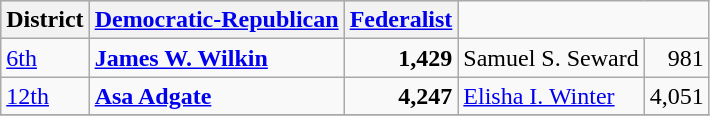<table class=wikitable>
<tr bgcolor=lightgrey>
<th>District</th>
<th><a href='#'>Democratic-Republican</a></th>
<th><a href='#'>Federalist</a></th>
</tr>
<tr>
<td><a href='#'>6th</a></td>
<td><strong><a href='#'>James W. Wilkin</a></strong></td>
<td align="right"><strong>1,429</strong></td>
<td>Samuel S. Seward</td>
<td align="right">981</td>
</tr>
<tr>
<td><a href='#'>12th</a></td>
<td><strong><a href='#'>Asa Adgate</a></strong></td>
<td align="right"><strong>4,247</strong></td>
<td><a href='#'>Elisha I. Winter</a></td>
<td align="right">4,051</td>
</tr>
<tr>
</tr>
</table>
